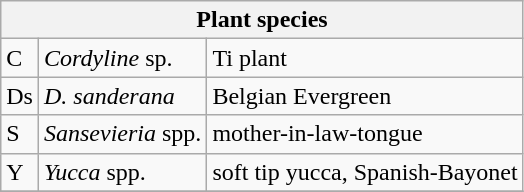<table class="wikitable" style="clear">
<tr>
<th colspan=3><strong>Plant species</strong><br></th>
</tr>
<tr>
<td>C</td>
<td><em>Cordyline</em> sp.</td>
<td>Ti plant</td>
</tr>
<tr>
<td>Ds</td>
<td><em>D. sanderana</em></td>
<td>Belgian Evergreen</td>
</tr>
<tr>
<td>S</td>
<td><em>Sansevieria</em> spp.</td>
<td>mother-in-law-tongue</td>
</tr>
<tr>
<td>Y</td>
<td><em>Yucca</em> spp.</td>
<td>soft tip yucca, Spanish-Bayonet</td>
</tr>
<tr>
</tr>
</table>
